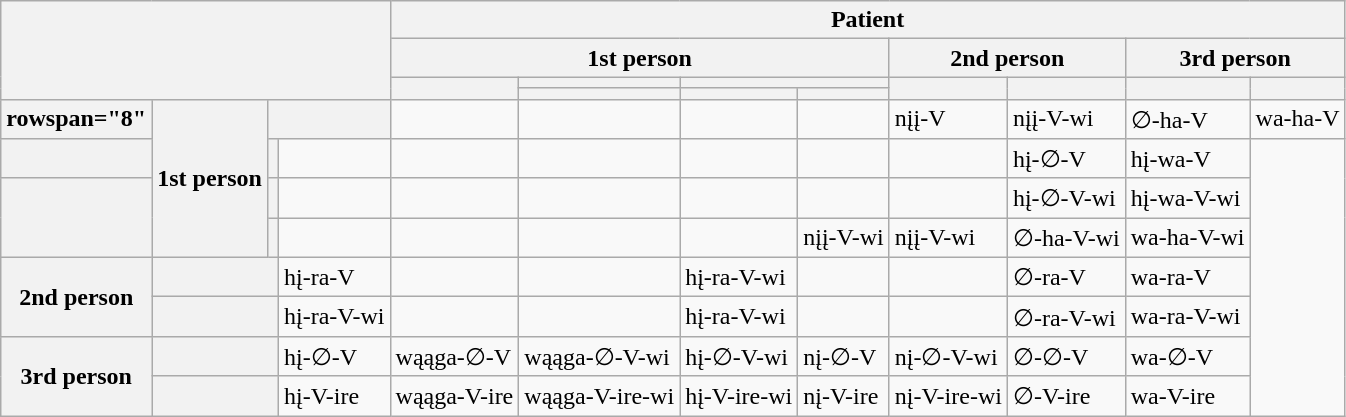<table class="wikitable">
<tr>
<th rowspan="4" colspan="4"></th>
<th colspan="8">Patient</th>
</tr>
<tr>
<th colspan="4">1st person</th>
<th colspan="2">2nd person</th>
<th colspan="2">3rd person</th>
</tr>
<tr>
<th rowspan="2"></th>
<th></th>
<th colspan="2"></th>
<th rowspan="2"></th>
<th rowspan="2"></th>
<th rowspan="2"></th>
<th rowspan="2"></th>
</tr>
<tr>
<th></th>
<th></th>
<th></th>
</tr>
<tr>
<th>rowspan="8" </th>
<th rowspan="4">1st person</th>
<th colspan="2"></th>
<td></td>
<td></td>
<td></td>
<td></td>
<td>nįį-V</td>
<td>nįį-V-wi</td>
<td>∅-ha-V</td>
<td>wa-ha-V</td>
</tr>
<tr>
<th></th>
<th></th>
<td></td>
<td></td>
<td></td>
<td></td>
<td></td>
<td></td>
<td>hį-∅-V</td>
<td>hį-wa-V</td>
</tr>
<tr>
<th rowspan="2"></th>
<th></th>
<td></td>
<td></td>
<td></td>
<td></td>
<td></td>
<td></td>
<td>hį-∅-V-wi</td>
<td>hį-wa-V-wi</td>
</tr>
<tr>
<th></th>
<td></td>
<td></td>
<td></td>
<td></td>
<td>nįį-V-wi</td>
<td>nįį-V-wi</td>
<td>∅-ha-V-wi</td>
<td>wa-ha-V-wi</td>
</tr>
<tr>
<th rowspan="2">2nd person</th>
<th colspan="2"></th>
<td>hį-ra-V</td>
<td></td>
<td></td>
<td>hį-ra-V-wi</td>
<td></td>
<td></td>
<td>∅-ra-V</td>
<td>wa-ra-V</td>
</tr>
<tr>
<th colspan="2"></th>
<td>hį-ra-V-wi</td>
<td></td>
<td></td>
<td>hį-ra-V-wi</td>
<td></td>
<td></td>
<td>∅-ra-V-wi</td>
<td>wa-ra-V-wi</td>
</tr>
<tr>
<th rowspan="2">3rd person</th>
<th colspan="2"></th>
<td>hį-∅-V</td>
<td>wąąga-∅-V</td>
<td>wąąga-∅-V-wi</td>
<td>hį-∅-V-wi</td>
<td>nį-∅-V</td>
<td>nį-∅-V-wi</td>
<td>∅-∅-V</td>
<td>wa-∅-V</td>
</tr>
<tr>
<th colspan="2"></th>
<td>hį-V-ire</td>
<td>wąąga-V-ire</td>
<td>wąąga-V-ire-wi</td>
<td>hį-V-ire-wi</td>
<td>nį-V-ire</td>
<td>nį-V-ire-wi</td>
<td>∅-V-ire</td>
<td>wa-V-ire</td>
</tr>
</table>
